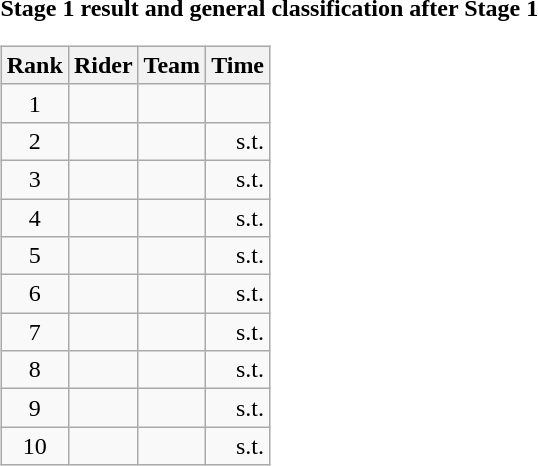<table>
<tr>
<td><strong>Stage 1 result and general classification after Stage 1</strong><br><table class="wikitable">
<tr>
<th scope="col">Rank</th>
<th scope="col">Rider</th>
<th scope="col">Team</th>
<th scope="col">Time</th>
</tr>
<tr>
<td style="text-align:center;">1</td>
<td></td>
<td></td>
<td style="text-align:right;"></td>
</tr>
<tr>
<td style="text-align:center;">2</td>
<td></td>
<td></td>
<td style="text-align:right;">s.t.</td>
</tr>
<tr>
<td style="text-align:center;">3</td>
<td></td>
<td></td>
<td style="text-align:right;">s.t.</td>
</tr>
<tr>
<td style="text-align:center;">4</td>
<td></td>
<td></td>
<td style="text-align:right;">s.t.</td>
</tr>
<tr>
<td style="text-align:center;">5</td>
<td></td>
<td></td>
<td style="text-align:right;">s.t.</td>
</tr>
<tr>
<td style="text-align:center;">6</td>
<td></td>
<td></td>
<td style="text-align:right;">s.t.</td>
</tr>
<tr>
<td style="text-align:center;">7</td>
<td></td>
<td></td>
<td style="text-align:right;">s.t.</td>
</tr>
<tr>
<td style="text-align:center;">8</td>
<td></td>
<td></td>
<td style="text-align:right;">s.t.</td>
</tr>
<tr>
<td style="text-align:center;">9</td>
<td></td>
<td></td>
<td style="text-align:right;">s.t.</td>
</tr>
<tr>
<td style="text-align:center;">10</td>
<td></td>
<td></td>
<td style="text-align:right;">s.t.</td>
</tr>
</table>
</td>
</tr>
</table>
